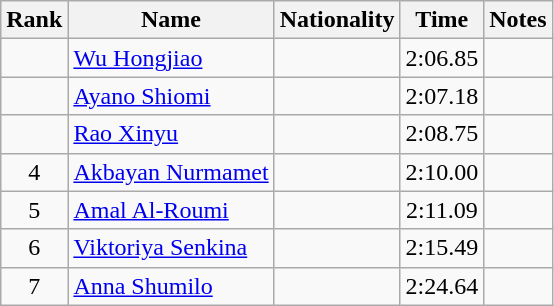<table class="wikitable sortable" style="text-align:center">
<tr>
<th>Rank</th>
<th>Name</th>
<th>Nationality</th>
<th>Time</th>
<th>Notes</th>
</tr>
<tr>
<td></td>
<td align=left><a href='#'>Wu Hongjiao</a></td>
<td align=left></td>
<td>2:06.85</td>
<td></td>
</tr>
<tr>
<td></td>
<td align=left><a href='#'>Ayano Shiomi</a></td>
<td align=left></td>
<td>2:07.18</td>
<td></td>
</tr>
<tr>
<td></td>
<td align=left><a href='#'>Rao Xinyu</a></td>
<td align=left></td>
<td>2:08.75</td>
<td></td>
</tr>
<tr>
<td>4</td>
<td align=left><a href='#'>Akbayan Nurmamet</a></td>
<td align=left></td>
<td>2:10.00</td>
<td></td>
</tr>
<tr>
<td>5</td>
<td align=left><a href='#'>Amal Al-Roumi</a></td>
<td align=left></td>
<td>2:11.09</td>
<td></td>
</tr>
<tr>
<td>6</td>
<td align=left><a href='#'>Viktoriya Senkina</a></td>
<td align=left></td>
<td>2:15.49</td>
<td></td>
</tr>
<tr>
<td>7</td>
<td align=left><a href='#'>Anna Shumilo</a></td>
<td align=left></td>
<td>2:24.64</td>
<td></td>
</tr>
</table>
